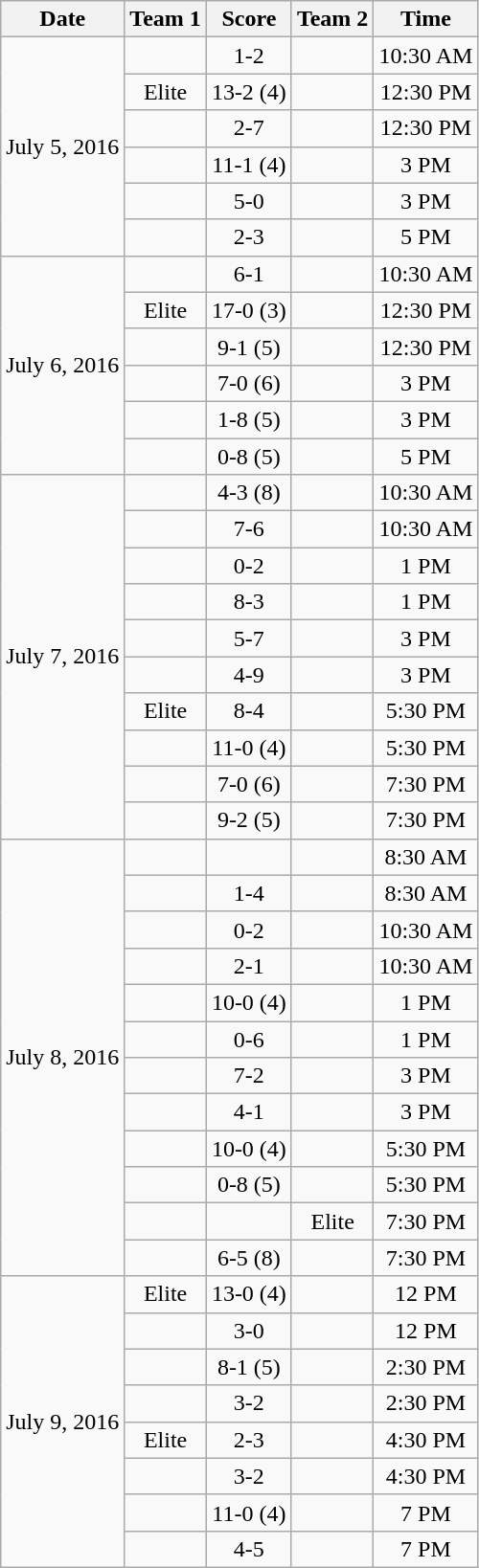<table class="wikitable">
<tr>
<th>Date</th>
<th>Team 1</th>
<th>Score</th>
<th>Team 2</th>
<th>Time</th>
</tr>
<tr align=center>
<td rowspan=6>July 5, 2016</td>
<td></td>
<td>1-2</td>
<td></td>
<td>10:30 AM</td>
</tr>
<tr align=center>
<td> Elite</td>
<td>13-2 (4)</td>
<td></td>
<td>12:30 PM</td>
</tr>
<tr align=center>
<td></td>
<td>2-7</td>
<td></td>
<td>12:30 PM</td>
</tr>
<tr align=center>
<td></td>
<td>11-1 (4)</td>
<td></td>
<td>3 PM</td>
</tr>
<tr align=center>
<td></td>
<td>5-0</td>
<td></td>
<td>3 PM</td>
</tr>
<tr align=center>
<td></td>
<td>2-3</td>
<td></td>
<td>5 PM</td>
</tr>
<tr align=center>
<td rowspan=6>July 6, 2016</td>
<td></td>
<td>6-1</td>
<td></td>
<td>10:30 AM</td>
</tr>
<tr align=center>
<td> Elite</td>
<td>17-0 (3)</td>
<td></td>
<td>12:30 PM</td>
</tr>
<tr align=center>
<td></td>
<td>9-1 (5)</td>
<td></td>
<td>12:30 PM</td>
</tr>
<tr align=center>
<td></td>
<td>7-0 (6)</td>
<td></td>
<td>3 PM</td>
</tr>
<tr align=center>
<td></td>
<td>1-8 (5)</td>
<td></td>
<td>3 PM</td>
</tr>
<tr align=center>
<td></td>
<td>0-8 (5)</td>
<td></td>
<td>5 PM</td>
</tr>
<tr align=center>
<td rowspan=10>July 7, 2016</td>
<td></td>
<td>4-3 (8)</td>
<td></td>
<td>10:30 AM</td>
</tr>
<tr align=center>
<td></td>
<td>7-6</td>
<td></td>
<td>10:30 AM</td>
</tr>
<tr align=center>
<td></td>
<td>0-2</td>
<td></td>
<td>1 PM</td>
</tr>
<tr align=center>
<td></td>
<td>8-3</td>
<td></td>
<td>1 PM</td>
</tr>
<tr align=center>
<td></td>
<td>5-7</td>
<td></td>
<td>3 PM</td>
</tr>
<tr align=center>
<td></td>
<td>4-9</td>
<td></td>
<td>3 PM</td>
</tr>
<tr align=center>
<td> Elite</td>
<td>8-4</td>
<td></td>
<td>5:30 PM</td>
</tr>
<tr align=center>
<td></td>
<td>11-0 (4)</td>
<td></td>
<td>5:30 PM</td>
</tr>
<tr align=center>
<td></td>
<td>7-0 (6)</td>
<td></td>
<td>7:30 PM</td>
</tr>
<tr align=center>
<td></td>
<td>9-2 (5)</td>
<td></td>
<td>7:30 PM</td>
</tr>
<tr align=center>
<td rowspan=12>July 8, 2016</td>
<td></td>
<td></td>
<td></td>
<td>8:30 AM</td>
</tr>
<tr align=center>
<td></td>
<td>1-4</td>
<td></td>
<td>8:30 AM</td>
</tr>
<tr align=center>
<td></td>
<td>0-2</td>
<td></td>
<td>10:30 AM</td>
</tr>
<tr align=center>
<td></td>
<td>2-1</td>
<td></td>
<td>10:30 AM</td>
</tr>
<tr align=center>
<td></td>
<td>10-0 (4)</td>
<td></td>
<td>1 PM</td>
</tr>
<tr align=center>
<td></td>
<td>0-6</td>
<td></td>
<td>1 PM</td>
</tr>
<tr align=center>
<td></td>
<td>7-2</td>
<td></td>
<td>3 PM</td>
</tr>
<tr align=center>
<td></td>
<td>4-1</td>
<td></td>
<td>3 PM</td>
</tr>
<tr align=center>
<td></td>
<td>10-0 (4)</td>
<td></td>
<td>5:30 PM</td>
</tr>
<tr align=center>
<td></td>
<td>0-8 (5)</td>
<td></td>
<td>5:30 PM</td>
</tr>
<tr align=center>
<td></td>
<td></td>
<td> Elite</td>
<td>7:30 PM</td>
</tr>
<tr align=center>
<td></td>
<td>6-5 (8)</td>
<td></td>
<td>7:30 PM</td>
</tr>
<tr align=center>
<td rowspan=8>July 9, 2016</td>
<td> Elite</td>
<td>13-0 (4)</td>
<td></td>
<td>12 PM</td>
</tr>
<tr align=center>
<td></td>
<td>3-0</td>
<td></td>
<td>12 PM</td>
</tr>
<tr align=center>
<td></td>
<td>8-1 (5)</td>
<td></td>
<td>2:30 PM</td>
</tr>
<tr align=center>
<td></td>
<td>3-2</td>
<td></td>
<td>2:30 PM</td>
</tr>
<tr align=center>
<td> Elite</td>
<td>2-3</td>
<td></td>
<td>4:30 PM</td>
</tr>
<tr align=center>
<td></td>
<td>3-2</td>
<td></td>
<td>4:30 PM</td>
</tr>
<tr align=center>
<td></td>
<td>11-0 (4)</td>
<td></td>
<td>7 PM</td>
</tr>
<tr align=center>
<td></td>
<td>4-5</td>
<td></td>
<td>7 PM</td>
</tr>
</table>
